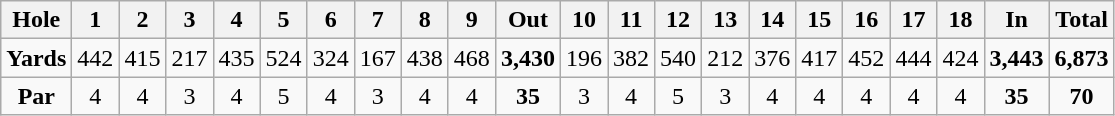<table class="wikitable" style="text-align:center">
<tr>
<th>Hole</th>
<th>1</th>
<th>2</th>
<th>3</th>
<th>4</th>
<th>5</th>
<th>6</th>
<th>7</th>
<th>8</th>
<th>9</th>
<th>Out</th>
<th>10</th>
<th>11</th>
<th>12</th>
<th>13</th>
<th>14</th>
<th>15</th>
<th>16</th>
<th>17</th>
<th>18</th>
<th>In</th>
<th>Total</th>
</tr>
<tr>
<td><strong>Yards</strong></td>
<td>442</td>
<td>415</td>
<td>217</td>
<td>435</td>
<td>524</td>
<td>324</td>
<td>167</td>
<td>438</td>
<td>468</td>
<td><strong>3,430</strong></td>
<td>196</td>
<td>382</td>
<td>540</td>
<td>212</td>
<td>376</td>
<td>417</td>
<td>452</td>
<td>444</td>
<td>424</td>
<td><strong>3,443</strong></td>
<td><strong>6,873</strong></td>
</tr>
<tr>
<td><strong>Par</strong></td>
<td>4</td>
<td>4</td>
<td>3</td>
<td>4</td>
<td>5</td>
<td>4</td>
<td>3</td>
<td>4</td>
<td>4</td>
<td><strong>35</strong></td>
<td>3</td>
<td>4</td>
<td>5</td>
<td>3</td>
<td>4</td>
<td>4</td>
<td>4</td>
<td>4</td>
<td>4</td>
<td><strong>35</strong></td>
<td><strong>70</strong></td>
</tr>
</table>
